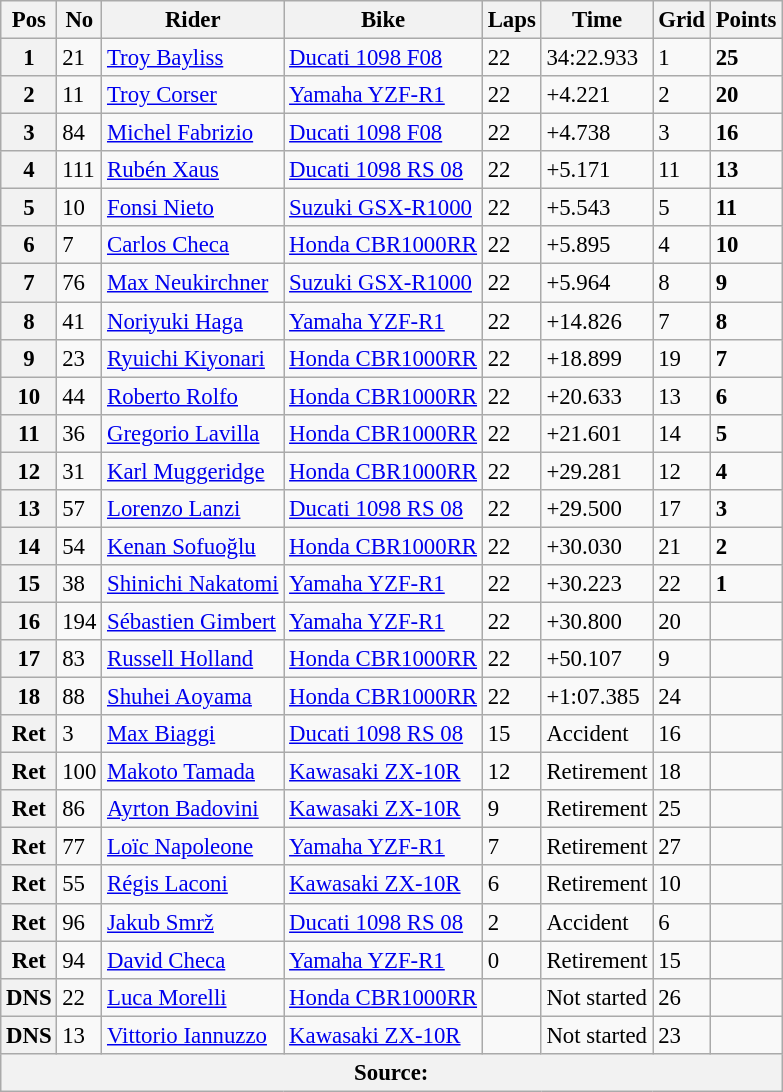<table class="wikitable" style="font-size: 95%;">
<tr>
<th>Pos</th>
<th>No</th>
<th>Rider</th>
<th>Bike</th>
<th>Laps</th>
<th>Time</th>
<th>Grid</th>
<th>Points</th>
</tr>
<tr>
<th>1</th>
<td>21</td>
<td> <a href='#'>Troy Bayliss</a></td>
<td><a href='#'>Ducati 1098 F08</a></td>
<td>22</td>
<td>34:22.933</td>
<td>1</td>
<td><strong>25</strong></td>
</tr>
<tr>
<th>2</th>
<td>11</td>
<td> <a href='#'>Troy Corser</a></td>
<td><a href='#'>Yamaha YZF-R1</a></td>
<td>22</td>
<td>+4.221</td>
<td>2</td>
<td><strong>20</strong></td>
</tr>
<tr>
<th>3</th>
<td>84</td>
<td> <a href='#'>Michel Fabrizio</a></td>
<td><a href='#'>Ducati 1098 F08</a></td>
<td>22</td>
<td>+4.738</td>
<td>3</td>
<td><strong>16</strong></td>
</tr>
<tr>
<th>4</th>
<td>111</td>
<td> <a href='#'>Rubén Xaus</a></td>
<td><a href='#'>Ducati 1098 RS 08</a></td>
<td>22</td>
<td>+5.171</td>
<td>11</td>
<td><strong>13</strong></td>
</tr>
<tr>
<th>5</th>
<td>10</td>
<td> <a href='#'>Fonsi Nieto</a></td>
<td><a href='#'>Suzuki GSX-R1000</a></td>
<td>22</td>
<td>+5.543</td>
<td>5</td>
<td><strong>11</strong></td>
</tr>
<tr>
<th>6</th>
<td>7</td>
<td> <a href='#'>Carlos Checa</a></td>
<td><a href='#'>Honda CBR1000RR</a></td>
<td>22</td>
<td>+5.895</td>
<td>4</td>
<td><strong>10</strong></td>
</tr>
<tr>
<th>7</th>
<td>76</td>
<td> <a href='#'>Max Neukirchner</a></td>
<td><a href='#'>Suzuki GSX-R1000</a></td>
<td>22</td>
<td>+5.964</td>
<td>8</td>
<td><strong>9</strong></td>
</tr>
<tr>
<th>8</th>
<td>41</td>
<td> <a href='#'>Noriyuki Haga</a></td>
<td><a href='#'>Yamaha YZF-R1</a></td>
<td>22</td>
<td>+14.826</td>
<td>7</td>
<td><strong>8</strong></td>
</tr>
<tr>
<th>9</th>
<td>23</td>
<td> <a href='#'>Ryuichi Kiyonari</a></td>
<td><a href='#'>Honda CBR1000RR</a></td>
<td>22</td>
<td>+18.899</td>
<td>19</td>
<td><strong>7</strong></td>
</tr>
<tr>
<th>10</th>
<td>44</td>
<td> <a href='#'>Roberto Rolfo</a></td>
<td><a href='#'>Honda CBR1000RR</a></td>
<td>22</td>
<td>+20.633</td>
<td>13</td>
<td><strong>6</strong></td>
</tr>
<tr>
<th>11</th>
<td>36</td>
<td> <a href='#'>Gregorio Lavilla</a></td>
<td><a href='#'>Honda CBR1000RR</a></td>
<td>22</td>
<td>+21.601</td>
<td>14</td>
<td><strong>5</strong></td>
</tr>
<tr>
<th>12</th>
<td>31</td>
<td> <a href='#'>Karl Muggeridge</a></td>
<td><a href='#'>Honda CBR1000RR</a></td>
<td>22</td>
<td>+29.281</td>
<td>12</td>
<td><strong>4</strong></td>
</tr>
<tr>
<th>13</th>
<td>57</td>
<td> <a href='#'>Lorenzo Lanzi</a></td>
<td><a href='#'>Ducati 1098 RS 08</a></td>
<td>22</td>
<td>+29.500</td>
<td>17</td>
<td><strong>3</strong></td>
</tr>
<tr>
<th>14</th>
<td>54</td>
<td> <a href='#'>Kenan Sofuoğlu</a></td>
<td><a href='#'>Honda CBR1000RR</a></td>
<td>22</td>
<td>+30.030</td>
<td>21</td>
<td><strong>2</strong></td>
</tr>
<tr>
<th>15</th>
<td>38</td>
<td> <a href='#'>Shinichi Nakatomi</a></td>
<td><a href='#'>Yamaha YZF-R1</a></td>
<td>22</td>
<td>+30.223</td>
<td>22</td>
<td><strong>1</strong></td>
</tr>
<tr>
<th>16</th>
<td>194</td>
<td> <a href='#'>Sébastien Gimbert</a></td>
<td><a href='#'>Yamaha YZF-R1</a></td>
<td>22</td>
<td>+30.800</td>
<td>20</td>
<td></td>
</tr>
<tr>
<th>17</th>
<td>83</td>
<td> <a href='#'>Russell Holland</a></td>
<td><a href='#'>Honda CBR1000RR</a></td>
<td>22</td>
<td>+50.107</td>
<td>9</td>
<td></td>
</tr>
<tr>
<th>18</th>
<td>88</td>
<td> <a href='#'>Shuhei Aoyama</a></td>
<td><a href='#'>Honda CBR1000RR</a></td>
<td>22</td>
<td>+1:07.385</td>
<td>24</td>
<td></td>
</tr>
<tr>
<th>Ret</th>
<td>3</td>
<td> <a href='#'>Max Biaggi</a></td>
<td><a href='#'>Ducati 1098 RS 08</a></td>
<td>15</td>
<td>Accident</td>
<td>16</td>
<td></td>
</tr>
<tr>
<th>Ret</th>
<td>100</td>
<td> <a href='#'>Makoto Tamada</a></td>
<td><a href='#'>Kawasaki ZX-10R</a></td>
<td>12</td>
<td>Retirement</td>
<td>18</td>
<td></td>
</tr>
<tr>
<th>Ret</th>
<td>86</td>
<td> <a href='#'>Ayrton Badovini</a></td>
<td><a href='#'>Kawasaki ZX-10R</a></td>
<td>9</td>
<td>Retirement</td>
<td>25</td>
<td></td>
</tr>
<tr>
<th>Ret</th>
<td>77</td>
<td> <a href='#'>Loïc Napoleone</a></td>
<td><a href='#'>Yamaha YZF-R1</a></td>
<td>7</td>
<td>Retirement</td>
<td>27</td>
<td></td>
</tr>
<tr>
<th>Ret</th>
<td>55</td>
<td> <a href='#'>Régis Laconi</a></td>
<td><a href='#'>Kawasaki ZX-10R</a></td>
<td>6</td>
<td>Retirement</td>
<td>10</td>
<td></td>
</tr>
<tr>
<th>Ret</th>
<td>96</td>
<td> <a href='#'>Jakub Smrž</a></td>
<td><a href='#'>Ducati 1098 RS 08</a></td>
<td>2</td>
<td>Accident</td>
<td>6</td>
<td></td>
</tr>
<tr>
<th>Ret</th>
<td>94</td>
<td> <a href='#'>David Checa</a></td>
<td><a href='#'>Yamaha YZF-R1</a></td>
<td>0</td>
<td>Retirement</td>
<td>15</td>
<td></td>
</tr>
<tr>
<th>DNS</th>
<td>22</td>
<td> <a href='#'>Luca Morelli</a></td>
<td><a href='#'>Honda CBR1000RR</a></td>
<td></td>
<td>Not started</td>
<td>26</td>
<td></td>
</tr>
<tr>
<th>DNS</th>
<td>13</td>
<td> <a href='#'>Vittorio Iannuzzo</a></td>
<td><a href='#'>Kawasaki ZX-10R</a></td>
<td></td>
<td>Not started</td>
<td>23</td>
<td></td>
</tr>
<tr>
<th colspan=8>Source:</th>
</tr>
</table>
